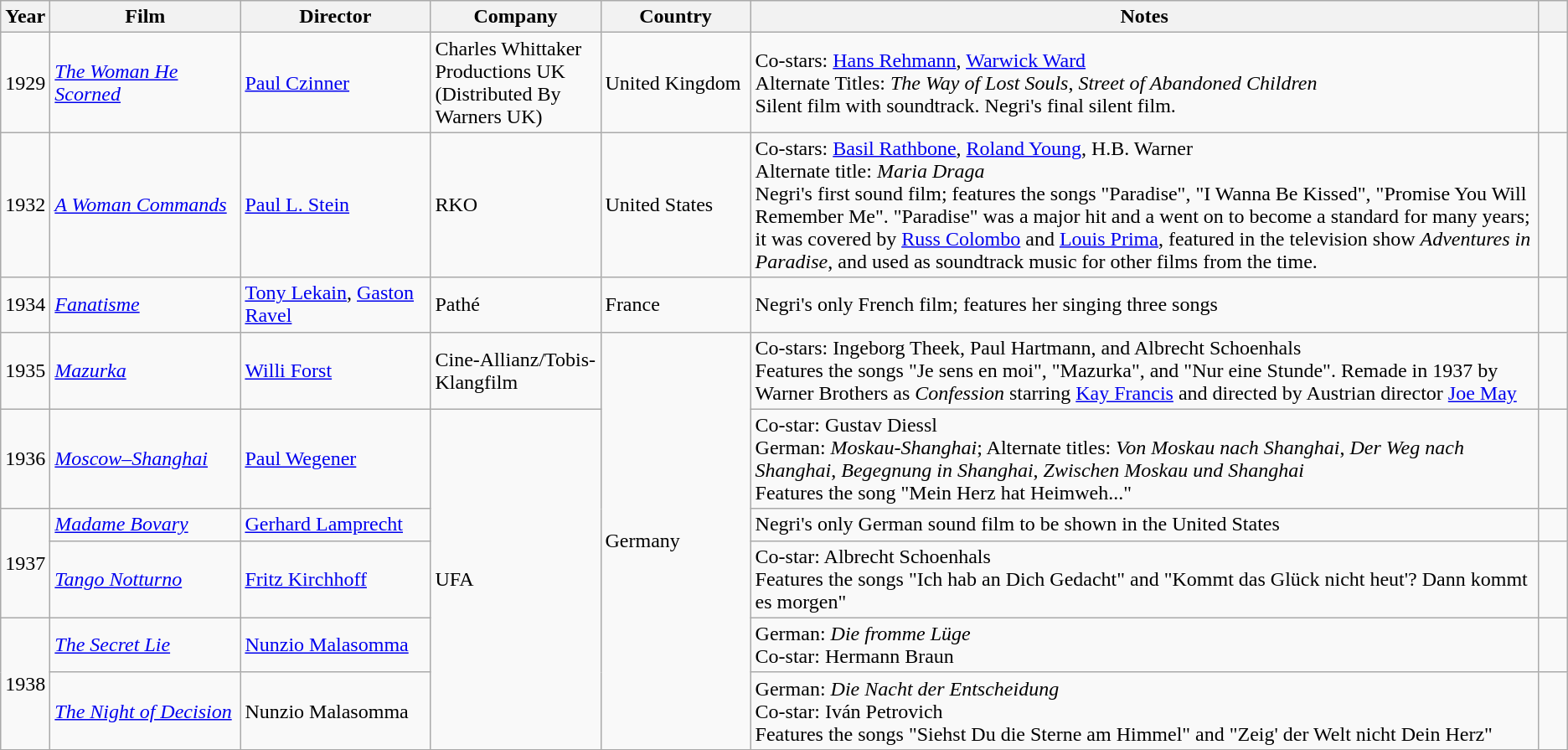<table class="wikitable unsortable">
<tr>
<th scope="col" style="width: 1em;">Year</th>
<th scope="col" style="width: 9em;">Film</th>
<th scope="col" style="width: 9em;">Director</th>
<th scope="col" style="width: 8em;">Company</th>
<th scope="col" style="width: 7em;">Country</th>
<th scope="col">Notes</th>
<th scope="col" style="width:1em;"></th>
</tr>
<tr>
<td>1929</td>
<td><em><a href='#'>The Woman He Scorned</a></em></td>
<td><a href='#'>Paul Czinner</a></td>
<td>Charles Whittaker Productions UK (Distributed By Warners UK)</td>
<td>United Kingdom</td>
<td>Co-stars: <a href='#'>Hans Rehmann</a>, <a href='#'>Warwick Ward</a><br>Alternate Titles: <em>The Way of Lost Souls</em>, <em>Street of Abandoned Children</em><br>Silent film with soundtrack. Negri's final silent film.</td>
<td align=center></td>
</tr>
<tr>
<td>1932</td>
<td><em><a href='#'>A Woman Commands</a></em></td>
<td><a href='#'>Paul L. Stein</a></td>
<td>RKO</td>
<td>United States</td>
<td>Co-stars: <a href='#'>Basil Rathbone</a>, <a href='#'>Roland Young</a>, H.B. Warner<br>Alternate title: <em>Maria Draga</em><br>Negri's first sound film; features the songs "Paradise", "I Wanna Be Kissed", "Promise You Will Remember Me". "Paradise" was a major hit and a went on to become a standard for many years; it was covered by <a href='#'>Russ Colombo</a> and <a href='#'>Louis Prima</a>, featured in the television show <em>Adventures in Paradise</em>, and used as soundtrack music for other films from the time.</td>
<td align=center></td>
</tr>
<tr>
<td>1934</td>
<td><em><a href='#'>Fanatisme</a></em></td>
<td><a href='#'>Tony Lekain</a>, <a href='#'>Gaston Ravel</a></td>
<td>Pathé</td>
<td>France</td>
<td>Negri's only French film; features her singing three songs</td>
<td align=center></td>
</tr>
<tr>
<td>1935</td>
<td><em><a href='#'>Mazurka</a></em></td>
<td><a href='#'>Willi Forst</a></td>
<td>Cine-Allianz/Tobis-Klangfilm</td>
<td rowspan="6">Germany</td>
<td>Co-stars: Ingeborg Theek, Paul Hartmann, and Albrecht Schoenhals<br>Features the songs "Je sens en moi", "Mazurka", and "Nur eine Stunde". Remade in 1937 by Warner Brothers as <em>Confession</em> starring <a href='#'>Kay Francis</a> and directed by Austrian director <a href='#'>Joe May</a></td>
<td align=center></td>
</tr>
<tr>
<td>1936</td>
<td><em><a href='#'>Moscow–Shanghai</a></em></td>
<td><a href='#'>Paul Wegener</a></td>
<td rowspan="5">UFA</td>
<td>Co-star: Gustav Diessl<br>German: <em>Moskau-Shanghai</em>; Alternate titles: <em>Von Moskau nach Shanghai</em>, <em>Der Weg nach Shanghai</em>, <em>Begegnung in Shanghai</em>, <em>Zwischen Moskau und Shanghai</em><br>Features the song "Mein Herz hat Heimweh..."</td>
<td align=center></td>
</tr>
<tr>
<td rowspan="2">1937</td>
<td><em><a href='#'>Madame Bovary</a></em></td>
<td><a href='#'>Gerhard Lamprecht</a></td>
<td>Negri's only German sound film to be shown in the United States</td>
<td align=center></td>
</tr>
<tr>
<td><em><a href='#'>Tango Notturno</a></em></td>
<td><a href='#'>Fritz Kirchhoff</a></td>
<td>Co-star: Albrecht Schoenhals<br>Features the songs "Ich hab an Dich Gedacht" and "Kommt das Glück nicht heut'? Dann kommt es morgen"</td>
<td align=center></td>
</tr>
<tr>
<td rowspan="2">1938</td>
<td><em><a href='#'>The Secret Lie</a></em></td>
<td><a href='#'>Nunzio Malasomma</a></td>
<td>German: <em>Die fromme Lüge</em><br>Co-star: Hermann Braun</td>
<td align=center></td>
</tr>
<tr>
<td><em><a href='#'>The Night of Decision</a></em></td>
<td>Nunzio Malasomma</td>
<td>German: <em>Die Nacht der Entscheidung</em><br>Co-star: Iván Petrovich<br>Features the songs "Siehst Du die Sterne am Himmel" and "Zeig' der Welt nicht Dein Herz"</td>
<td align=center></td>
</tr>
</table>
